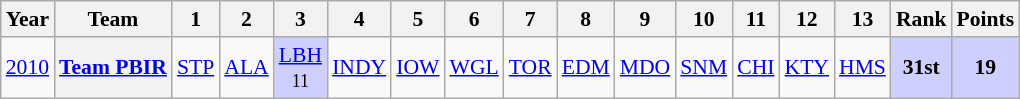<table class="wikitable" style="text-align:center; font-size:90%">
<tr>
<th>Year</th>
<th>Team</th>
<th>1</th>
<th>2</th>
<th>3</th>
<th>4</th>
<th>5</th>
<th>6</th>
<th>7</th>
<th>8</th>
<th>9</th>
<th>10</th>
<th>11</th>
<th>12</th>
<th>13</th>
<th>Rank</th>
<th>Points</th>
</tr>
<tr>
<td><a href='#'>2010</a></td>
<th><a href='#'>Team PBIR</a></th>
<td><a href='#'>STP</a></td>
<td><a href='#'>ALA</a></td>
<td style="background:#CFCFFF;"><a href='#'>LBH</a><br><small>11</small></td>
<td><a href='#'>INDY</a></td>
<td><a href='#'>IOW</a></td>
<td><a href='#'>WGL</a></td>
<td><a href='#'>TOR</a></td>
<td><a href='#'>EDM</a></td>
<td><a href='#'>MDO</a></td>
<td><a href='#'>SNM</a></td>
<td><a href='#'>CHI</a></td>
<td><a href='#'>KTY</a></td>
<td><a href='#'>HMS</a></td>
<td style="background:#CFCFFF;"><strong>31st</strong></td>
<td style="background:#CFCFFF;"><strong>19</strong></td>
</tr>
</table>
